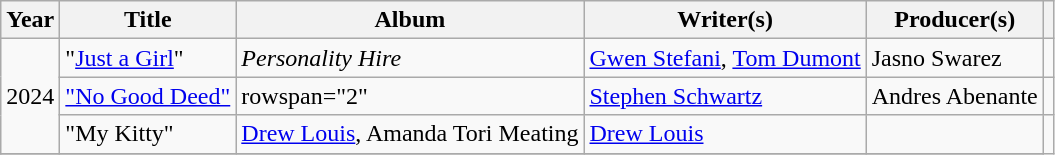<table class="wikitable">
<tr>
<th>Year</th>
<th>Title</th>
<th>Album</th>
<th>Writer(s)</th>
<th>Producer(s)</th>
<th style="text-align: center;" class="unsortable"></th>
</tr>
<tr>
<td rowspan="3">2024</td>
<td>"<a href='#'>Just a Girl</a>"</td>
<td><em>Personality Hire</em></td>
<td><a href='#'>Gwen Stefani</a>, <a href='#'>Tom Dumont</a></td>
<td>Jasno Swarez</td>
<td style="text-align: center;"></td>
</tr>
<tr>
<td><a href='#'>"No Good Deed"</a></td>
<td>rowspan="2"</td>
<td><a href='#'>Stephen Schwartz</a></td>
<td>Andres Abenante</td>
<td style="text-align: center;"></td>
</tr>
<tr>
<td>"My Kitty"</td>
<td><a href='#'>Drew Louis</a>, Amanda Tori Meating</td>
<td><a href='#'>Drew Louis</a></td>
<td style="text-align: center;"></td>
</tr>
<tr>
</tr>
</table>
